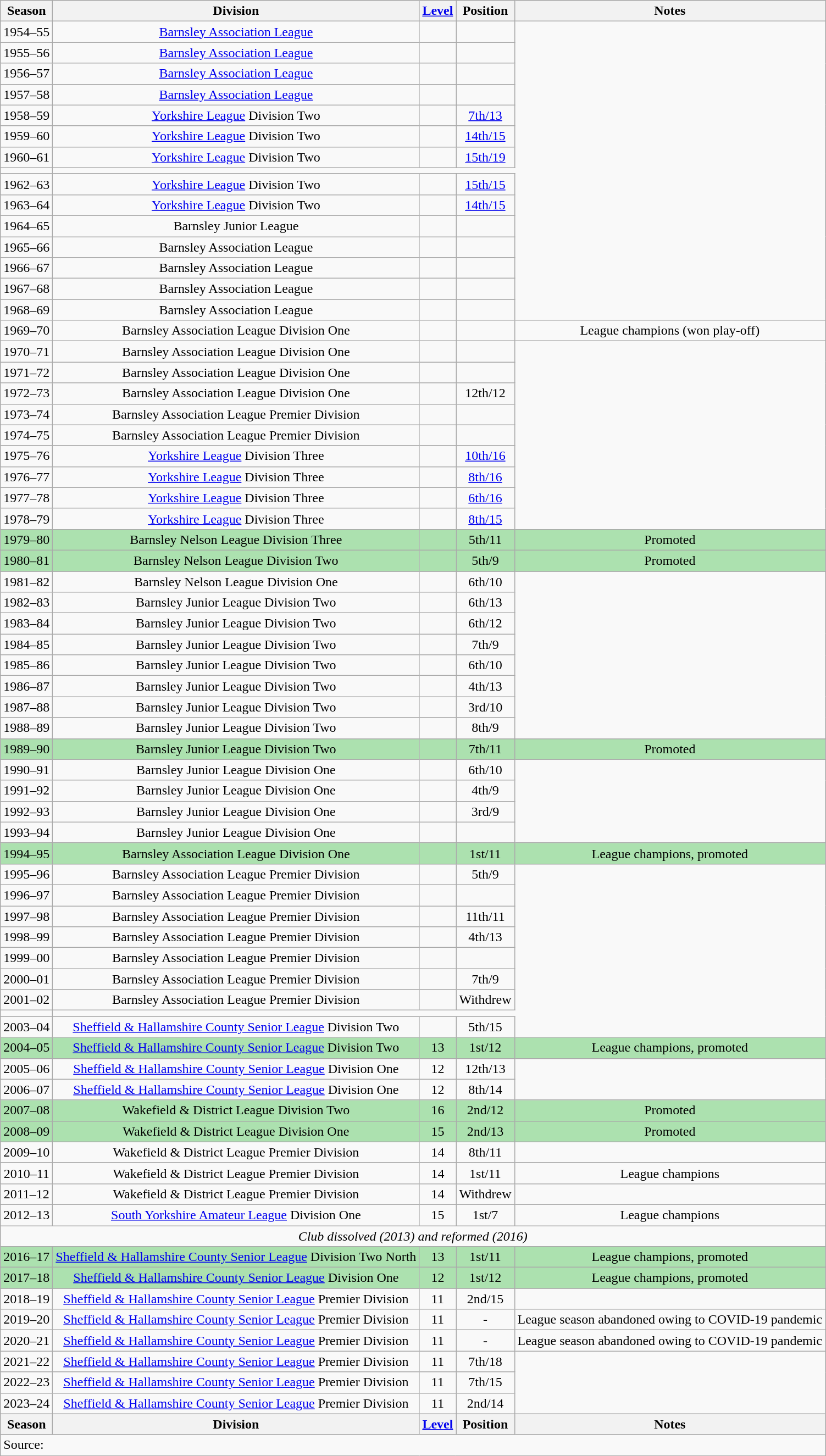<table class="wikitable collapsible collapsed" style=text-align:center>
<tr>
<th>Season</th>
<th>Division</th>
<th><a href='#'>Level</a></th>
<th>Position</th>
<th>Notes</th>
</tr>
<tr>
<td>1954–55</td>
<td><a href='#'>Barnsley Association League</a></td>
<td></td>
<td></td>
</tr>
<tr>
<td>1955–56</td>
<td><a href='#'>Barnsley Association League</a></td>
<td></td>
<td></td>
</tr>
<tr>
<td>1956–57</td>
<td><a href='#'>Barnsley Association League</a></td>
<td></td>
<td></td>
</tr>
<tr>
<td>1957–58</td>
<td><a href='#'>Barnsley Association League</a></td>
<td></td>
<td></td>
</tr>
<tr>
<td>1958–59</td>
<td><a href='#'>Yorkshire League</a> Division Two</td>
<td></td>
<td><a href='#'>7th/13</a></td>
</tr>
<tr>
<td>1959–60</td>
<td><a href='#'>Yorkshire League</a> Division Two</td>
<td></td>
<td><a href='#'>14th/15</a></td>
</tr>
<tr>
<td>1960–61</td>
<td><a href='#'>Yorkshire League</a> Division Two</td>
<td></td>
<td><a href='#'>15th/19</a></td>
</tr>
<tr>
<td></td>
</tr>
<tr>
<td>1962–63</td>
<td><a href='#'>Yorkshire League</a> Division Two</td>
<td></td>
<td><a href='#'>15th/15</a></td>
</tr>
<tr>
<td>1963–64</td>
<td><a href='#'>Yorkshire League</a> Division Two</td>
<td></td>
<td><a href='#'>14th/15</a></td>
</tr>
<tr>
<td>1964–65</td>
<td>Barnsley Junior League</td>
<td></td>
<td></td>
</tr>
<tr>
<td>1965–66</td>
<td>Barnsley Association League</td>
<td></td>
<td></td>
</tr>
<tr>
<td>1966–67</td>
<td>Barnsley Association League</td>
<td></td>
<td></td>
</tr>
<tr>
<td>1967–68</td>
<td>Barnsley Association League</td>
<td></td>
<td></td>
</tr>
<tr>
<td>1968–69</td>
<td>Barnsley Association League</td>
<td></td>
<td></td>
</tr>
<tr>
<td>1969–70</td>
<td>Barnsley Association League Division One</td>
<td></td>
<td></td>
<td>League champions (won play-off)</td>
</tr>
<tr>
<td>1970–71</td>
<td>Barnsley Association League Division One</td>
<td></td>
<td></td>
</tr>
<tr>
<td>1971–72</td>
<td>Barnsley Association League Division One</td>
<td></td>
<td></td>
</tr>
<tr>
<td>1972–73</td>
<td>Barnsley Association League Division One</td>
<td></td>
<td>12th/12</td>
</tr>
<tr>
<td>1973–74</td>
<td>Barnsley Association League Premier Division</td>
<td></td>
<td></td>
</tr>
<tr>
<td>1974–75</td>
<td>Barnsley Association League Premier Division</td>
<td></td>
<td></td>
</tr>
<tr>
<td>1975–76</td>
<td><a href='#'>Yorkshire League</a> Division Three</td>
<td></td>
<td><a href='#'>10th/16</a></td>
</tr>
<tr>
<td>1976–77</td>
<td><a href='#'>Yorkshire League</a> Division Three</td>
<td></td>
<td><a href='#'>8th/16</a></td>
</tr>
<tr>
<td>1977–78</td>
<td><a href='#'>Yorkshire League</a> Division Three</td>
<td></td>
<td><a href='#'>6th/16</a></td>
</tr>
<tr>
<td>1978–79</td>
<td><a href='#'>Yorkshire League</a> Division Three</td>
<td></td>
<td><a href='#'>8th/15</a></td>
</tr>
<tr bgcolor="#ACE1AF">
<td>1979–80</td>
<td>Barnsley Nelson League Division Three</td>
<td></td>
<td>5th/11</td>
<td>Promoted</td>
</tr>
<tr bgcolor="#ACE1AF">
<td>1980–81</td>
<td>Barnsley Nelson League Division Two</td>
<td></td>
<td>5th/9</td>
<td>Promoted</td>
</tr>
<tr>
<td>1981–82</td>
<td>Barnsley Nelson League Division One</td>
<td></td>
<td>6th/10</td>
</tr>
<tr>
<td>1982–83</td>
<td>Barnsley Junior League Division Two</td>
<td></td>
<td>6th/13</td>
</tr>
<tr>
<td>1983–84</td>
<td>Barnsley Junior League Division Two</td>
<td></td>
<td>6th/12</td>
</tr>
<tr>
<td>1984–85</td>
<td>Barnsley Junior League Division Two</td>
<td></td>
<td>7th/9</td>
</tr>
<tr>
<td>1985–86</td>
<td>Barnsley Junior League Division Two</td>
<td></td>
<td>6th/10</td>
</tr>
<tr>
<td>1986–87</td>
<td>Barnsley Junior League Division Two</td>
<td></td>
<td>4th/13</td>
</tr>
<tr>
<td>1987–88</td>
<td>Barnsley Junior League Division Two</td>
<td></td>
<td>3rd/10</td>
</tr>
<tr>
<td>1988–89</td>
<td>Barnsley Junior League Division Two</td>
<td></td>
<td>8th/9</td>
</tr>
<tr bgcolor="#ACE1AF">
<td>1989–90</td>
<td>Barnsley Junior League Division Two</td>
<td></td>
<td>7th/11</td>
<td>Promoted</td>
</tr>
<tr>
<td>1990–91</td>
<td>Barnsley Junior League Division One</td>
<td></td>
<td>6th/10</td>
</tr>
<tr>
<td>1991–92</td>
<td>Barnsley Junior League Division One</td>
<td></td>
<td>4th/9</td>
</tr>
<tr>
<td>1992–93</td>
<td>Barnsley Junior League Division One</td>
<td></td>
<td>3rd/9</td>
</tr>
<tr>
<td>1993–94</td>
<td>Barnsley Junior League Division One</td>
<td></td>
<td></td>
</tr>
<tr bgcolor="#ACE1AF">
<td>1994–95</td>
<td>Barnsley Association League Division One</td>
<td></td>
<td>1st/11</td>
<td>League champions, promoted</td>
</tr>
<tr>
<td>1995–96</td>
<td>Barnsley Association League Premier Division</td>
<td></td>
<td>5th/9</td>
</tr>
<tr>
<td>1996–97</td>
<td>Barnsley Association League Premier Division</td>
<td></td>
<td></td>
</tr>
<tr>
<td>1997–98</td>
<td>Barnsley Association League Premier Division</td>
<td></td>
<td>11th/11</td>
</tr>
<tr>
<td>1998–99</td>
<td>Barnsley Association League Premier Division</td>
<td></td>
<td>4th/13</td>
</tr>
<tr>
<td>1999–00</td>
<td>Barnsley Association League Premier Division</td>
<td></td>
<td></td>
</tr>
<tr>
<td>2000–01</td>
<td>Barnsley Association League Premier Division</td>
<td></td>
<td>7th/9</td>
</tr>
<tr>
<td>2001–02</td>
<td>Barnsley Association League Premier Division</td>
<td></td>
<td>Withdrew</td>
</tr>
<tr>
<td></td>
</tr>
<tr>
<td>2003–04</td>
<td><a href='#'>Sheffield & Hallamshire County Senior League</a> Division Two</td>
<td></td>
<td>5th/15</td>
</tr>
<tr bgcolor="#ACE1AF">
<td>2004–05</td>
<td><a href='#'>Sheffield & Hallamshire County Senior League</a> Division Two</td>
<td>13</td>
<td>1st/12</td>
<td>League champions, promoted</td>
</tr>
<tr>
<td>2005–06</td>
<td><a href='#'>Sheffield & Hallamshire County Senior League</a> Division One</td>
<td>12</td>
<td>12th/13</td>
</tr>
<tr>
<td>2006–07</td>
<td><a href='#'>Sheffield & Hallamshire County Senior League</a> Division One</td>
<td>12</td>
<td>8th/14</td>
</tr>
<tr bgcolor="#ACE1AF">
<td>2007–08</td>
<td>Wakefield & District League Division Two</td>
<td>16</td>
<td>2nd/12</td>
<td>Promoted</td>
</tr>
<tr bgcolor="#ACE1AF">
<td>2008–09</td>
<td>Wakefield & District League Division One</td>
<td>15</td>
<td>2nd/13</td>
<td>Promoted</td>
</tr>
<tr>
<td>2009–10</td>
<td>Wakefield & District League Premier Division</td>
<td>14</td>
<td>8th/11</td>
</tr>
<tr>
<td>2010–11</td>
<td>Wakefield & District League Premier Division</td>
<td>14</td>
<td>1st/11</td>
<td>League champions</td>
</tr>
<tr>
<td>2011–12</td>
<td>Wakefield & District League Premier Division</td>
<td>14</td>
<td>Withdrew</td>
</tr>
<tr>
<td>2012–13</td>
<td><a href='#'>South Yorkshire Amateur League</a> Division One</td>
<td>15</td>
<td>1st/7</td>
<td>League champions</td>
</tr>
<tr>
<td colspan="7"><em>Club dissolved (2013) and reformed (2016)</em></td>
</tr>
<tr bgcolor="#ACE1AF">
<td>2016–17</td>
<td><a href='#'>Sheffield & Hallamshire County Senior League</a> Division Two North</td>
<td>13</td>
<td>1st/11</td>
<td>League champions, promoted</td>
</tr>
<tr bgcolor="#ACE1AF">
<td>2017–18</td>
<td><a href='#'>Sheffield & Hallamshire County Senior League</a> Division One</td>
<td>12</td>
<td>1st/12</td>
<td>League champions, promoted</td>
</tr>
<tr>
<td>2018–19</td>
<td><a href='#'>Sheffield & Hallamshire County Senior League</a> Premier Division</td>
<td>11</td>
<td>2nd/15</td>
</tr>
<tr>
<td>2019–20</td>
<td><a href='#'>Sheffield & Hallamshire County Senior League</a> Premier Division</td>
<td>11</td>
<td>-</td>
<td>League season abandoned owing to COVID-19 pandemic</td>
</tr>
<tr>
<td>2020–21</td>
<td><a href='#'>Sheffield & Hallamshire County Senior League</a> Premier Division</td>
<td>11</td>
<td>-</td>
<td>League season abandoned owing to COVID-19 pandemic</td>
</tr>
<tr>
<td>2021–22</td>
<td><a href='#'>Sheffield & Hallamshire County Senior League</a> Premier Division</td>
<td>11</td>
<td>7th/18</td>
</tr>
<tr>
<td>2022–23</td>
<td><a href='#'>Sheffield & Hallamshire County Senior League</a> Premier Division</td>
<td>11</td>
<td>7th/15</td>
</tr>
<tr>
<td>2023–24</td>
<td><a href='#'>Sheffield & Hallamshire County Senior League</a> Premier Division</td>
<td>11</td>
<td>2nd/14</td>
</tr>
<tr>
<th>Season</th>
<th>Division</th>
<th><a href='#'>Level</a></th>
<th>Position</th>
<th>Notes</th>
</tr>
<tr>
<td align=left colspan=7>Source: </td>
</tr>
</table>
